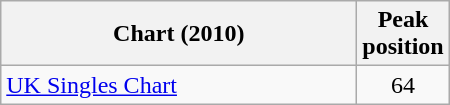<table class="wikitable sortable">
<tr>
<th style="width:230px;">Chart (2010)</th>
<th>Peak<br>position</th>
</tr>
<tr>
<td><a href='#'>UK Singles Chart</a></td>
<td style="text-align:center;">64</td>
</tr>
</table>
